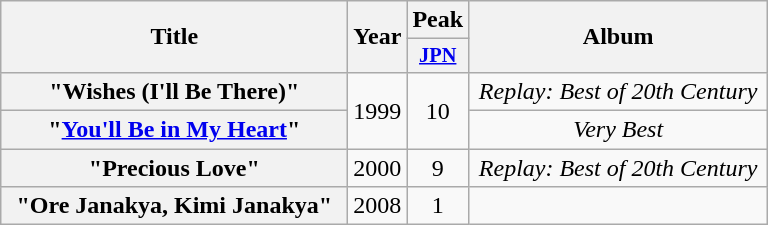<table class="wikitable plainrowheaders" style="text-align:center;">
<tr>
<th scope="col" rowspan="2" style="width:14em;">Title</th>
<th scope="col" rowspan="2" style="width:1em;">Year</th>
<th scope="col" colspan="1" style="width:1em;">Peak</th>
<th scope="col" rowspan="2" style="width:12em;">Album</th>
</tr>
<tr>
<th scope="col" style="width:2.5em;font-size:85%;"><a href='#'>JPN</a><br></th>
</tr>
<tr>
<th scope="row">"Wishes (I'll Be There)"</th>
<td rowspan="2">1999</td>
<td rowspan="2">10</td>
<td><em>Replay: Best of 20th Century</em></td>
</tr>
<tr>
<th scope="row">"<a href='#'>You'll Be in My Heart</a>"<br></th>
<td><em>Very Best</em></td>
</tr>
<tr>
<th scope="row">"Precious Love"</th>
<td>2000</td>
<td>9</td>
<td><em>Replay: Best of 20th Century</em></td>
</tr>
<tr>
<th scope="row">"Ore Janakya, Kimi Janakya"</th>
<td>2008</td>
<td>1</td>
<td></td>
</tr>
</table>
